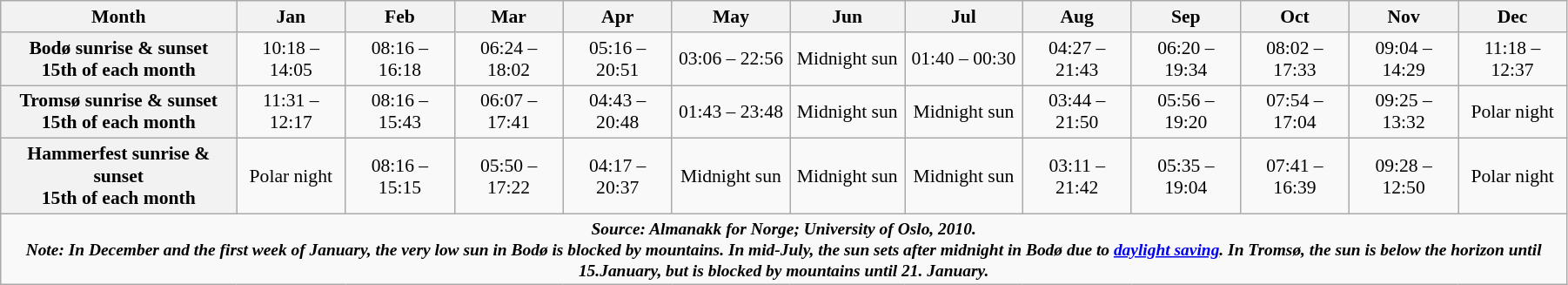<table class="wikitable" style="font-size:90%;width:95%;text-align:center;">
<tr>
<th>Month</th>
<th>Jan</th>
<th>Feb</th>
<th>Mar</th>
<th>Apr</th>
<th>May</th>
<th>Jun</th>
<th>Jul</th>
<th>Aug</th>
<th>Sep</th>
<th>Oct</th>
<th>Nov</th>
<th>Dec</th>
</tr>
<tr>
<th>Bodø sunrise & sunset<br>15th of each month</th>
<td>10:18 – 14:05</td>
<td>08:16 – 16:18</td>
<td>06:24 – 18:02</td>
<td>05:16 – 20:51</td>
<td>03:06 – 22:56</td>
<td>Midnight sun</td>
<td>01:40 – 00:30</td>
<td>04:27 – 21:43</td>
<td>06:20 – 19:34</td>
<td>08:02 – 17:33</td>
<td>09:04 – 14:29</td>
<td>11:18 – 12:37</td>
</tr>
<tr>
<th>Tromsø sunrise & sunset<br>15th of each month</th>
<td>11:31 – 12:17</td>
<td>08:16 – 15:43</td>
<td>06:07 – 17:41</td>
<td>04:43 – 20:48</td>
<td>01:43 – 23:48</td>
<td>Midnight sun</td>
<td>Midnight sun</td>
<td>03:44 – 21:50</td>
<td>05:56 – 19:20</td>
<td>07:54 – 17:04</td>
<td>09:25 – 13:32</td>
<td>Polar night</td>
</tr>
<tr>
<th>Hammerfest sunrise & sunset<br>15th of each month</th>
<td>Polar night</td>
<td>08:16 – 15:15</td>
<td>05:50 – 17:22</td>
<td>04:17 – 20:37</td>
<td>Midnight sun</td>
<td>Midnight sun</td>
<td>Midnight sun</td>
<td>03:11 – 21:42</td>
<td>05:35 – 19:04</td>
<td>07:41 – 16:39</td>
<td>09:28 – 12:50</td>
<td>Polar night</td>
</tr>
<tr>
<td colspan="14" style="text-align:center;font-size:90%;"><strong><em>Source<strong>: Almanakk for Norge; University of Oslo, 2010.<br></strong>Note<strong>: In December and the first week of January, the very low sun in Bodø is blocked by mountains. In mid-July, the sun sets after midnight in Bodø due to <a href='#'>daylight saving</a>. In Tromsø, the sun is below the horizon until 15.January, but is blocked by mountains until 21. January.<em></td>
</tr>
</table>
